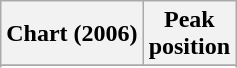<table class="wikitable sortable plainrowheaders" style="text-align:center">
<tr>
<th scope="col">Chart (2006)</th>
<th scope="col">Peak<br> position</th>
</tr>
<tr>
</tr>
<tr>
</tr>
<tr>
</tr>
</table>
